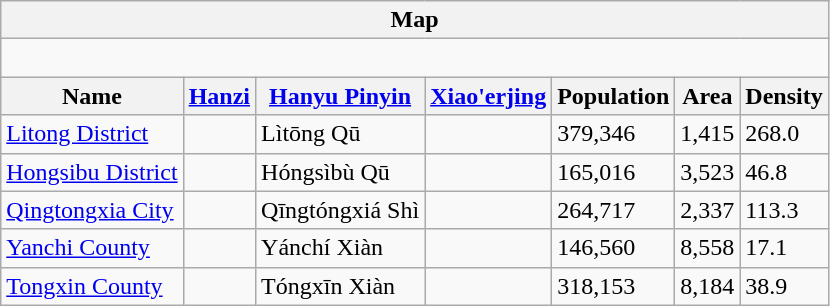<table class="wikitable">
<tr>
<th colspan="7">Map</th>
</tr>
<tr>
<td colspan="7"><div><br> 






</div></td>
</tr>
<tr>
<th>Name</th>
<th><a href='#'>Hanzi</a></th>
<th><a href='#'>Hanyu Pinyin</a></th>
<th><a href='#'>Xiao'erjing</a></th>
<th>Population</th>
<th>Area </th>
<th>Density </th>
</tr>
<tr --------->
<td><a href='#'>Litong District</a></td>
<td></td>
<td>Lìtōng Qū</td>
<td></td>
<td>379,346</td>
<td>1,415</td>
<td>268.0</td>
</tr>
<tr --------->
<td><a href='#'>Hongsibu District</a></td>
<td></td>
<td>Hóngsìbù Qū</td>
<td></td>
<td>165,016</td>
<td>3,523</td>
<td>46.8</td>
</tr>
<tr --------->
<td><a href='#'>Qingtongxia City</a></td>
<td></td>
<td>Qīngtóngxiá Shì</td>
<td></td>
<td>264,717</td>
<td>2,337</td>
<td>113.3</td>
</tr>
<tr --------->
<td><a href='#'>Yanchi County</a></td>
<td></td>
<td>Yánchí Xiàn</td>
<td></td>
<td>146,560</td>
<td>8,558</td>
<td>17.1</td>
</tr>
<tr --------->
<td><a href='#'>Tongxin County</a></td>
<td></td>
<td>Tóngxīn Xiàn</td>
<td></td>
<td>318,153</td>
<td>8,184</td>
<td>38.9</td>
</tr>
</table>
